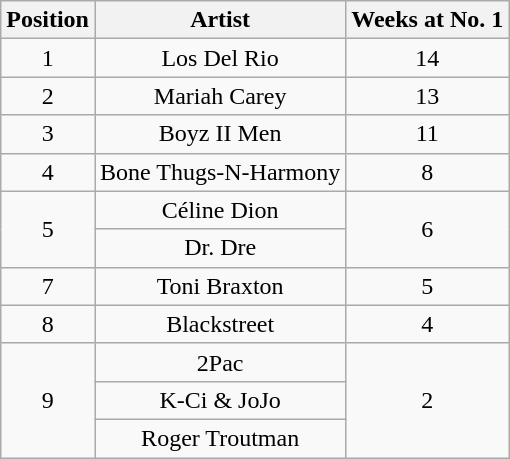<table class="wikitable plainrowheaders" style="text-align:center;">
<tr>
<th>Position</th>
<th>Artist</th>
<th>Weeks at No. 1</th>
</tr>
<tr>
<td>1</td>
<td>Los Del Rio</td>
<td>14</td>
</tr>
<tr>
<td>2</td>
<td>Mariah Carey</td>
<td>13</td>
</tr>
<tr>
<td>3</td>
<td>Boyz II Men</td>
<td>11</td>
</tr>
<tr>
<td>4</td>
<td>Bone Thugs-N-Harmony</td>
<td>8</td>
</tr>
<tr>
<td rowspan=2>5</td>
<td>Céline Dion</td>
<td rowspan=2>6</td>
</tr>
<tr>
<td>Dr. Dre</td>
</tr>
<tr>
<td>7</td>
<td>Toni Braxton</td>
<td>5</td>
</tr>
<tr>
<td>8</td>
<td>Blackstreet</td>
<td>4</td>
</tr>
<tr>
<td rowspan=3>9</td>
<td>2Pac</td>
<td rowspan=3>2</td>
</tr>
<tr>
<td>K-Ci & JoJo</td>
</tr>
<tr>
<td>Roger Troutman</td>
</tr>
</table>
